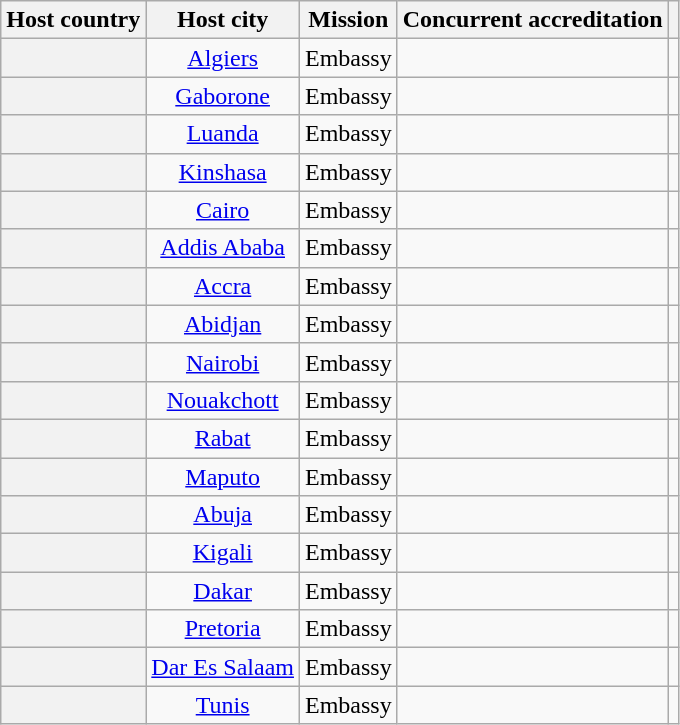<table class="wikitable plainrowheaders" style="text-align:center;" style="text-align:center;">
<tr>
<th scope="col">Host country</th>
<th scope="col">Host city</th>
<th scope="col">Mission</th>
<th scope="col">Concurrent accreditation</th>
<th scope="col"></th>
</tr>
<tr>
<th scope="row"></th>
<td><a href='#'>Algiers</a></td>
<td>Embassy</td>
<td></td>
<td></td>
</tr>
<tr>
<th scope="row"></th>
<td><a href='#'>Gaborone</a></td>
<td>Embassy</td>
<td></td>
<td></td>
</tr>
<tr>
<th scope="row"></th>
<td><a href='#'>Luanda</a></td>
<td>Embassy</td>
<td></td>
<td></td>
</tr>
<tr>
<th scope="row"></th>
<td><a href='#'>Kinshasa</a></td>
<td>Embassy</td>
<td></td>
<td></td>
</tr>
<tr>
<th scope="row"></th>
<td><a href='#'>Cairo</a></td>
<td>Embassy</td>
<td></td>
<td></td>
</tr>
<tr>
<th scope="row"></th>
<td><a href='#'>Addis Ababa</a></td>
<td>Embassy</td>
<td></td>
<td></td>
</tr>
<tr>
<th scope="row"></th>
<td><a href='#'>Accra</a></td>
<td>Embassy</td>
<td></td>
<td></td>
</tr>
<tr>
<th scope="row"></th>
<td><a href='#'>Abidjan</a></td>
<td>Embassy</td>
<td></td>
<td></td>
</tr>
<tr>
<th scope="row"></th>
<td><a href='#'>Nairobi</a></td>
<td>Embassy</td>
<td></td>
<td></td>
</tr>
<tr>
<th scope="row"></th>
<td><a href='#'>Nouakchott</a></td>
<td>Embassy</td>
<td></td>
<td></td>
</tr>
<tr>
<th scope="row"></th>
<td><a href='#'>Rabat</a></td>
<td>Embassy</td>
<td></td>
<td></td>
</tr>
<tr>
<th scope="row"></th>
<td><a href='#'>Maputo</a></td>
<td>Embassy</td>
<td></td>
<td></td>
</tr>
<tr>
<th scope="row"></th>
<td><a href='#'>Abuja</a></td>
<td>Embassy</td>
<td></td>
<td></td>
</tr>
<tr>
<th scope="row"></th>
<td><a href='#'>Kigali</a></td>
<td>Embassy</td>
<td></td>
<td></td>
</tr>
<tr>
<th scope="row"></th>
<td><a href='#'>Dakar</a></td>
<td>Embassy</td>
<td></td>
<td></td>
</tr>
<tr>
<th scope="row"></th>
<td><a href='#'>Pretoria</a></td>
<td>Embassy</td>
<td></td>
<td></td>
</tr>
<tr>
<th scope="row"></th>
<td><a href='#'>Dar Es Salaam</a></td>
<td>Embassy</td>
<td></td>
<td></td>
</tr>
<tr>
<th scope="row"></th>
<td><a href='#'>Tunis</a></td>
<td>Embassy</td>
<td></td>
<td></td>
</tr>
</table>
